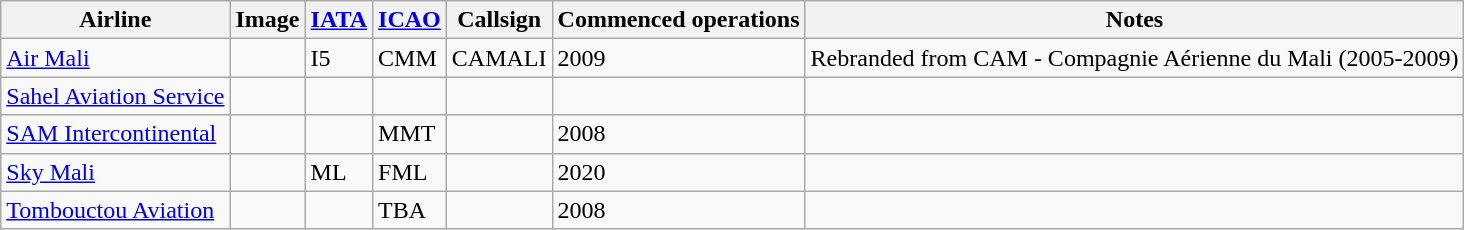<table class="wikitable sortable">
<tr valign="middle">
<th>Airline</th>
<th>Image</th>
<th><a href='#'>IATA</a></th>
<th><a href='#'>ICAO</a></th>
<th>Callsign</th>
<th>Commenced operations</th>
<th>Notes</th>
</tr>
<tr>
<td><a href='#'>Air Mali</a></td>
<td></td>
<td>I5</td>
<td>CMM</td>
<td>CAMALI</td>
<td>2009</td>
<td>Rebranded from CAM - Compagnie Aérienne du Mali (2005-2009)</td>
</tr>
<tr>
<td><a href='#'>Sahel Aviation Service</a></td>
<td></td>
<td></td>
<td></td>
<td></td>
<td></td>
<td></td>
</tr>
<tr>
<td><a href='#'>SAM Intercontinental</a></td>
<td></td>
<td></td>
<td>MMT</td>
<td></td>
<td>2008</td>
<td></td>
</tr>
<tr>
<td><a href='#'>Sky Mali</a></td>
<td></td>
<td>ML</td>
<td>FML</td>
<td></td>
<td>2020</td>
<td></td>
</tr>
<tr>
<td><a href='#'>Tombouctou Aviation</a></td>
<td></td>
<td></td>
<td>TBA</td>
<td></td>
<td>2008</td>
<td></td>
</tr>
</table>
